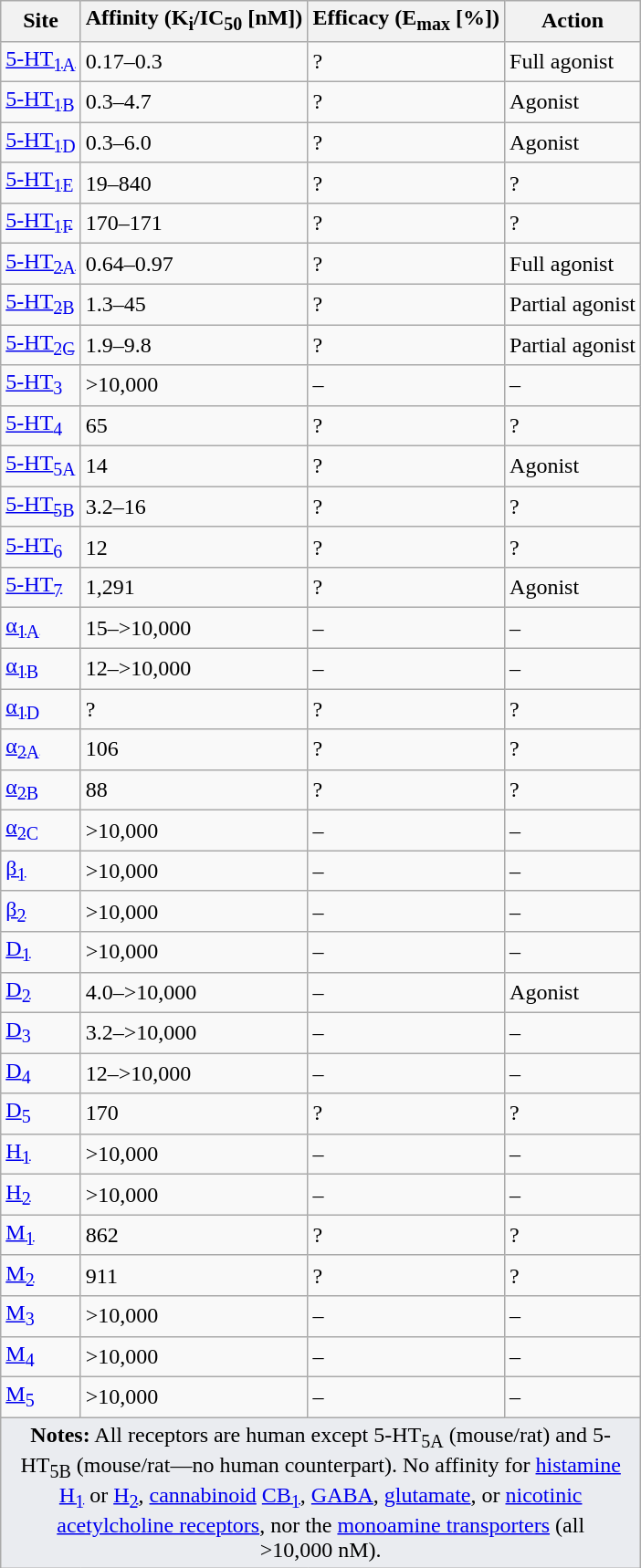<table class="wikitable">
<tr>
<th>Site</th>
<th>Affinity (K<sub>i</sub>/IC<sub>50</sub> [nM])</th>
<th>Efficacy (E<sub>max</sub> [%])</th>
<th>Action</th>
</tr>
<tr>
<td><a href='#'>5-HT<sub>1A</sub></a></td>
<td>0.17–0.3</td>
<td>?</td>
<td>Full agonist</td>
</tr>
<tr>
<td><a href='#'>5-HT<sub>1B</sub></a></td>
<td>0.3–4.7</td>
<td>?</td>
<td>Agonist</td>
</tr>
<tr>
<td><a href='#'>5-HT<sub>1D</sub></a></td>
<td>0.3–6.0</td>
<td>?</td>
<td>Agonist</td>
</tr>
<tr>
<td><a href='#'>5-HT<sub>1E</sub></a></td>
<td>19–840</td>
<td>?</td>
<td>?</td>
</tr>
<tr>
<td><a href='#'>5-HT<sub>1F</sub></a></td>
<td>170–171</td>
<td>?</td>
<td>?</td>
</tr>
<tr>
<td><a href='#'>5-HT<sub>2A</sub></a></td>
<td>0.64–0.97</td>
<td>?</td>
<td>Full agonist</td>
</tr>
<tr>
<td><a href='#'>5-HT<sub>2B</sub></a></td>
<td>1.3–45</td>
<td>?</td>
<td>Partial agonist</td>
</tr>
<tr>
<td><a href='#'>5-HT<sub>2C</sub></a></td>
<td>1.9–9.8</td>
<td>?</td>
<td>Partial agonist</td>
</tr>
<tr>
<td><a href='#'>5-HT<sub>3</sub></a></td>
<td>>10,000</td>
<td>–</td>
<td>–</td>
</tr>
<tr>
<td><a href='#'>5-HT<sub>4</sub></a></td>
<td>65</td>
<td>?</td>
<td>?</td>
</tr>
<tr>
<td><a href='#'>5-HT<sub>5A</sub></a></td>
<td>14</td>
<td>?</td>
<td>Agonist</td>
</tr>
<tr>
<td><a href='#'>5-HT<sub>5B</sub></a></td>
<td>3.2–16</td>
<td>?</td>
<td>?</td>
</tr>
<tr>
<td><a href='#'>5-HT<sub>6</sub></a></td>
<td>12</td>
<td>?</td>
<td>?</td>
</tr>
<tr>
<td><a href='#'>5-HT<sub>7</sub></a></td>
<td>1,291</td>
<td>?</td>
<td>Agonist</td>
</tr>
<tr>
<td><a href='#'>α<sub>1A</sub></a></td>
<td>15–>10,000</td>
<td>–</td>
<td>–</td>
</tr>
<tr>
<td><a href='#'>α<sub>1B</sub></a></td>
<td>12–>10,000</td>
<td>–</td>
<td>–</td>
</tr>
<tr>
<td><a href='#'>α<sub>1D</sub></a></td>
<td>?</td>
<td>?</td>
<td>?</td>
</tr>
<tr>
<td><a href='#'>α<sub>2A</sub></a></td>
<td>106</td>
<td>?</td>
<td>?</td>
</tr>
<tr>
<td><a href='#'>α<sub>2B</sub></a></td>
<td>88</td>
<td>?</td>
<td>?</td>
</tr>
<tr>
<td><a href='#'>α<sub>2C</sub></a></td>
<td>>10,000</td>
<td>–</td>
<td>–</td>
</tr>
<tr>
<td><a href='#'>β<sub>1</sub></a></td>
<td>>10,000</td>
<td>–</td>
<td>–</td>
</tr>
<tr>
<td><a href='#'>β<sub>2</sub></a></td>
<td>>10,000</td>
<td>–</td>
<td>–</td>
</tr>
<tr>
<td><a href='#'>D<sub>1</sub></a></td>
<td>>10,000</td>
<td>–</td>
<td>–</td>
</tr>
<tr>
<td><a href='#'>D<sub>2</sub></a></td>
<td>4.0–>10,000</td>
<td>–</td>
<td>Agonist</td>
</tr>
<tr>
<td><a href='#'>D<sub>3</sub></a></td>
<td>3.2–>10,000</td>
<td>–</td>
<td>–</td>
</tr>
<tr>
<td><a href='#'>D<sub>4</sub></a></td>
<td>12–>10,000</td>
<td>–</td>
<td>–</td>
</tr>
<tr>
<td><a href='#'>D<sub>5</sub></a></td>
<td>170</td>
<td>?</td>
<td>?</td>
</tr>
<tr>
<td><a href='#'>H<sub>1</sub></a></td>
<td>>10,000</td>
<td>–</td>
<td>–</td>
</tr>
<tr>
<td><a href='#'>H<sub>2</sub></a></td>
<td>>10,000</td>
<td>–</td>
<td>–</td>
</tr>
<tr>
<td><a href='#'>M<sub>1</sub></a></td>
<td>862</td>
<td>?</td>
<td>?</td>
</tr>
<tr>
<td><a href='#'>M<sub>2</sub></a></td>
<td>911</td>
<td>?</td>
<td>?</td>
</tr>
<tr>
<td><a href='#'>M<sub>3</sub></a></td>
<td>>10,000</td>
<td>–</td>
<td>–</td>
</tr>
<tr>
<td><a href='#'>M<sub>4</sub></a></td>
<td>>10,000</td>
<td>–</td>
<td>–</td>
</tr>
<tr>
<td><a href='#'>M<sub>5</sub></a></td>
<td>>10,000</td>
<td>–</td>
<td>–</td>
</tr>
<tr class="sortbottom">
<td colspan="4" style="width: 1px; background-color:#eaecf0; text-align: center;"><strong>Notes:</strong> All receptors are human except 5-HT<sub>5A</sub> (mouse/rat) and 5-HT<sub>5B</sub> (mouse/rat—no human counterpart). No affinity for <a href='#'>histamine</a> <a href='#'>H<sub>1</sub></a> or <a href='#'>H<sub>2</sub></a>, <a href='#'>cannabinoid</a> <a href='#'>CB<sub>1</sub></a>, <a href='#'>GABA</a>, <a href='#'>glutamate</a>, or <a href='#'>nicotinic acetylcholine receptors</a>, nor the <a href='#'>monoamine transporters</a> (all >10,000 nM).</td>
</tr>
</table>
